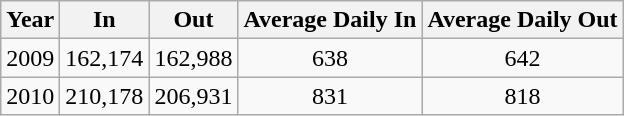<table class="wikitable" style="text-align:center">
<tr>
<th>Year</th>
<th>In</th>
<th>Out</th>
<th>Average Daily In</th>
<th>Average Daily Out</th>
</tr>
<tr>
<td>2009</td>
<td>162,174</td>
<td>162,988</td>
<td>638</td>
<td>642</td>
</tr>
<tr>
<td>2010</td>
<td>210,178</td>
<td>206,931</td>
<td>831</td>
<td>818</td>
</tr>
</table>
